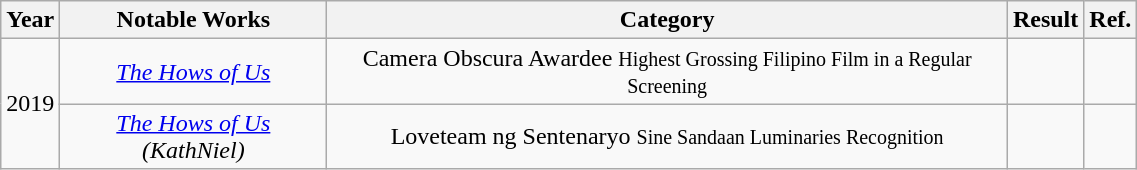<table class="wikitable sortable"  style="text-align:center; width:60%;">
<tr>
<th>Year</th>
<th>Notable Works</th>
<th>Category</th>
<th>Result</th>
<th>Ref.</th>
</tr>
<tr>
<td rowspan=2>2019</td>
<td><em><a href='#'>The Hows of Us</a></em></td>
<td>Camera Obscura Awardee <small> Highest Grossing Filipino Film in a Regular Screening </small></td>
<td></td>
<td></td>
</tr>
<tr>
<td><em><a href='#'>The Hows of Us</a> (KathNiel)</em></td>
<td>Loveteam ng Sentenaryo <small> Sine Sandaan Luminaries Recognition </small></td>
<td></td>
<td></td>
</tr>
</table>
